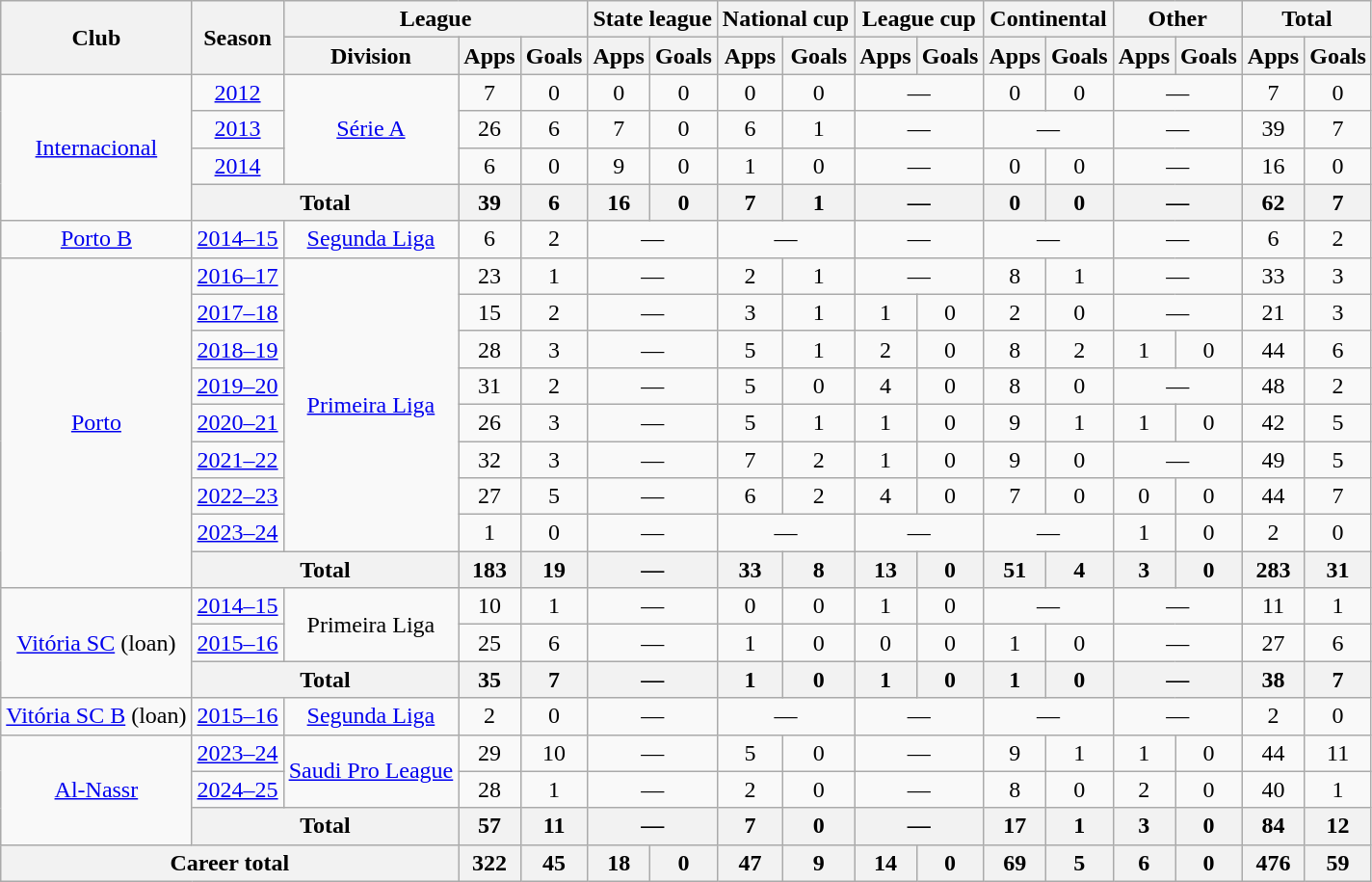<table class="wikitable" style="text-align: center">
<tr>
<th rowspan="2">Club</th>
<th rowspan="2">Season</th>
<th colspan="3">League</th>
<th colspan="2">State league</th>
<th colspan="2">National cup</th>
<th colspan="2">League cup</th>
<th colspan="2">Continental</th>
<th colspan="2">Other</th>
<th colspan="2">Total</th>
</tr>
<tr>
<th>Division</th>
<th>Apps</th>
<th>Goals</th>
<th>Apps</th>
<th>Goals</th>
<th>Apps</th>
<th>Goals</th>
<th>Apps</th>
<th>Goals</th>
<th>Apps</th>
<th>Goals</th>
<th>Apps</th>
<th>Goals</th>
<th>Apps</th>
<th>Goals</th>
</tr>
<tr>
<td rowspan="4"><a href='#'>Internacional</a></td>
<td><a href='#'>2012</a></td>
<td rowspan="3"><a href='#'>Série A</a></td>
<td>7</td>
<td>0</td>
<td>0</td>
<td>0</td>
<td>0</td>
<td>0</td>
<td colspan="2">—</td>
<td>0</td>
<td>0</td>
<td colspan="2">—</td>
<td>7</td>
<td>0</td>
</tr>
<tr>
<td><a href='#'>2013</a></td>
<td>26</td>
<td>6</td>
<td>7</td>
<td>0</td>
<td>6</td>
<td>1</td>
<td colspan="2">—</td>
<td colspan="2">—</td>
<td colspan="2">—</td>
<td>39</td>
<td>7</td>
</tr>
<tr>
<td><a href='#'>2014</a></td>
<td>6</td>
<td>0</td>
<td>9</td>
<td>0</td>
<td>1</td>
<td>0</td>
<td colspan="2">—</td>
<td>0</td>
<td>0</td>
<td colspan="2">—</td>
<td>16</td>
<td>0</td>
</tr>
<tr>
<th colspan="2">Total</th>
<th>39</th>
<th>6</th>
<th>16</th>
<th>0</th>
<th>7</th>
<th>1</th>
<th colspan="2">—</th>
<th>0</th>
<th>0</th>
<th colspan="2">—</th>
<th>62</th>
<th>7</th>
</tr>
<tr>
<td><a href='#'>Porto B</a></td>
<td><a href='#'>2014–15</a></td>
<td><a href='#'>Segunda Liga</a></td>
<td>6</td>
<td>2</td>
<td colspan="2">—</td>
<td colspan="2">—</td>
<td colspan="2">—</td>
<td colspan="2">—</td>
<td colspan="2">—</td>
<td>6</td>
<td>2</td>
</tr>
<tr>
<td rowspan="9"><a href='#'>Porto</a></td>
<td><a href='#'>2016–17</a></td>
<td rowspan="8"><a href='#'>Primeira Liga</a></td>
<td>23</td>
<td>1</td>
<td colspan="2">—</td>
<td>2</td>
<td>1</td>
<td colspan="2">—</td>
<td>8</td>
<td>1</td>
<td colspan="2">—</td>
<td>33</td>
<td>3</td>
</tr>
<tr>
<td><a href='#'>2017–18</a></td>
<td>15</td>
<td>2</td>
<td colspan="2">—</td>
<td>3</td>
<td>1</td>
<td>1</td>
<td>0</td>
<td>2</td>
<td>0</td>
<td colspan="2">—</td>
<td>21</td>
<td>3</td>
</tr>
<tr>
<td><a href='#'>2018–19</a></td>
<td>28</td>
<td>3</td>
<td colspan="2">—</td>
<td>5</td>
<td>1</td>
<td>2</td>
<td>0</td>
<td>8</td>
<td>2</td>
<td>1</td>
<td>0</td>
<td>44</td>
<td>6</td>
</tr>
<tr>
<td><a href='#'>2019–20</a></td>
<td>31</td>
<td>2</td>
<td colspan="2">—</td>
<td>5</td>
<td>0</td>
<td>4</td>
<td>0</td>
<td>8</td>
<td>0</td>
<td colspan="2">—</td>
<td>48</td>
<td>2</td>
</tr>
<tr>
<td><a href='#'>2020–21</a></td>
<td>26</td>
<td>3</td>
<td colspan="2">—</td>
<td>5</td>
<td>1</td>
<td>1</td>
<td>0</td>
<td>9</td>
<td>1</td>
<td>1</td>
<td>0</td>
<td>42</td>
<td>5</td>
</tr>
<tr>
<td><a href='#'>2021–22</a></td>
<td>32</td>
<td>3</td>
<td colspan="2">—</td>
<td>7</td>
<td>2</td>
<td>1</td>
<td>0</td>
<td>9</td>
<td>0</td>
<td colspan="2">—</td>
<td>49</td>
<td>5</td>
</tr>
<tr>
<td><a href='#'>2022–23</a></td>
<td>27</td>
<td>5</td>
<td colspan="2">—</td>
<td>6</td>
<td>2</td>
<td>4</td>
<td>0</td>
<td>7</td>
<td>0</td>
<td>0</td>
<td>0</td>
<td>44</td>
<td>7</td>
</tr>
<tr>
<td><a href='#'>2023–24</a></td>
<td>1</td>
<td>0</td>
<td colspan="2">—</td>
<td colspan="2">—</td>
<td colspan="2">—</td>
<td colspan="2">—</td>
<td>1</td>
<td>0</td>
<td>2</td>
<td>0</td>
</tr>
<tr>
<th colspan="2">Total</th>
<th>183</th>
<th>19</th>
<th colspan="2">—</th>
<th>33</th>
<th>8</th>
<th>13</th>
<th>0</th>
<th>51</th>
<th>4</th>
<th>3</th>
<th>0</th>
<th>283</th>
<th>31</th>
</tr>
<tr>
<td rowspan="3"><a href='#'>Vitória SC</a> (loan)</td>
<td><a href='#'>2014–15</a></td>
<td rowspan="2">Primeira Liga</td>
<td>10</td>
<td>1</td>
<td colspan="2">—</td>
<td>0</td>
<td>0</td>
<td>1</td>
<td>0</td>
<td colspan="2">—</td>
<td colspan="2">—</td>
<td>11</td>
<td>1</td>
</tr>
<tr>
<td><a href='#'>2015–16</a></td>
<td>25</td>
<td>6</td>
<td colspan="2">—</td>
<td>1</td>
<td>0</td>
<td>0</td>
<td>0</td>
<td>1</td>
<td>0</td>
<td colspan="2">—</td>
<td>27</td>
<td>6</td>
</tr>
<tr>
<th colspan="2">Total</th>
<th>35</th>
<th>7</th>
<th colspan="2">—</th>
<th>1</th>
<th>0</th>
<th>1</th>
<th>0</th>
<th>1</th>
<th>0</th>
<th colspan="2">—</th>
<th>38</th>
<th>7</th>
</tr>
<tr>
<td><a href='#'>Vitória SC B</a> (loan)</td>
<td><a href='#'>2015–16</a></td>
<td><a href='#'>Segunda Liga</a></td>
<td>2</td>
<td>0</td>
<td colspan="2">—</td>
<td colspan="2">—</td>
<td colspan="2">—</td>
<td colspan="2">—</td>
<td colspan="2">—</td>
<td>2</td>
<td>0</td>
</tr>
<tr>
<td rowspan="3"><a href='#'>Al-Nassr</a></td>
<td><a href='#'>2023–24</a></td>
<td rowspan="2"><a href='#'>Saudi Pro League</a></td>
<td>29</td>
<td>10</td>
<td colspan="2">—</td>
<td>5</td>
<td>0</td>
<td colspan="2">—</td>
<td>9</td>
<td>1</td>
<td>1</td>
<td>0</td>
<td>44</td>
<td>11</td>
</tr>
<tr>
<td><a href='#'>2024–25</a></td>
<td>28</td>
<td>1</td>
<td colspan="2">—</td>
<td>2</td>
<td>0</td>
<td colspan="2">—</td>
<td>8</td>
<td>0</td>
<td>2</td>
<td>0</td>
<td>40</td>
<td>1</td>
</tr>
<tr>
<th colspan="2">Total</th>
<th>57</th>
<th>11</th>
<th colspan="2">—</th>
<th>7</th>
<th>0</th>
<th colspan="2">—</th>
<th>17</th>
<th>1</th>
<th>3</th>
<th>0</th>
<th>84</th>
<th>12</th>
</tr>
<tr>
<th colspan="3">Career total</th>
<th>322</th>
<th>45</th>
<th>18</th>
<th>0</th>
<th>47</th>
<th>9</th>
<th>14</th>
<th>0</th>
<th>69</th>
<th>5</th>
<th>6</th>
<th>0</th>
<th>476</th>
<th>59</th>
</tr>
</table>
